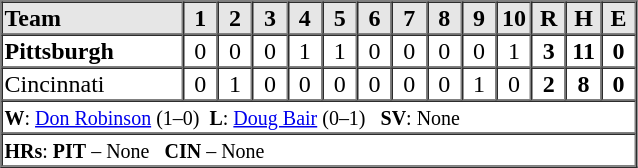<table border=1 cellspacing=0 width=425 style="margin-left:3em;">
<tr style="text-align:center; background-color:#e6e6e6;">
<th align=left width=26%>Team</th>
<th width=5%>1</th>
<th width=5%>2</th>
<th width=5%>3</th>
<th width=5%>4</th>
<th width=5%>5</th>
<th width=5%>6</th>
<th width=5%>7</th>
<th width=5%>8</th>
<th width=5%>9</th>
<th width=5%>10</th>
<th width=5%>R</th>
<th width=5%>H</th>
<th width=5%>E</th>
</tr>
<tr style="text-align:center;">
<td align=left><strong>Pittsburgh</strong></td>
<td>0</td>
<td>0</td>
<td>0</td>
<td>1</td>
<td>1</td>
<td>0</td>
<td>0</td>
<td>0</td>
<td>0</td>
<td>1</td>
<td><strong>3</strong></td>
<td><strong>11</strong></td>
<td><strong>0</strong></td>
</tr>
<tr style="text-align:center;">
<td align=left>Cincinnati</td>
<td>0</td>
<td>1</td>
<td>0</td>
<td>0</td>
<td>0</td>
<td>0</td>
<td>0</td>
<td>0</td>
<td>1</td>
<td>0</td>
<td><strong>2</strong></td>
<td><strong>8</strong></td>
<td><strong>0</strong></td>
</tr>
<tr style="text-align:left;">
<td colspan=16><small><strong>W</strong>: <a href='#'>Don Robinson</a> (1–0)  <strong>L</strong>: <a href='#'>Doug Bair</a> (0–1)   <strong>SV</strong>: None</small></td>
</tr>
<tr style="text-align:left;">
<td colspan=16><small><strong>HRs</strong>: <strong>PIT</strong> – None   <strong>CIN</strong> – None</small></td>
</tr>
</table>
